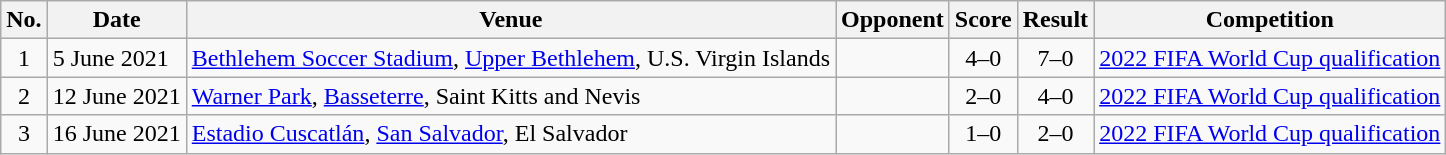<table class="wikitable sortable plainrowheaders">
<tr>
<th scope=col>No.</th>
<th scope=col data-sort-type=date>Date</th>
<th scope=col>Venue</th>
<th scope=col>Opponent</th>
<th scope=col>Score</th>
<th scope=col>Result</th>
<th scope=col>Competition</th>
</tr>
<tr>
<td align=center>1</td>
<td>5 June 2021</td>
<td><a href='#'>Bethlehem Soccer Stadium</a>, <a href='#'>Upper Bethlehem</a>, U.S. Virgin Islands</td>
<td></td>
<td align=center>4–0</td>
<td align=center>7–0</td>
<td><a href='#'>2022 FIFA World Cup qualification</a></td>
</tr>
<tr>
<td align=center>2</td>
<td>12 June 2021</td>
<td><a href='#'>Warner Park</a>, <a href='#'>Basseterre</a>, Saint Kitts and Nevis</td>
<td></td>
<td align=center>2–0</td>
<td align=center>4–0</td>
<td><a href='#'>2022 FIFA World Cup qualification</a></td>
</tr>
<tr>
<td align=center>3</td>
<td>16 June 2021</td>
<td><a href='#'>Estadio Cuscatlán</a>, <a href='#'>San Salvador</a>, El Salvador</td>
<td></td>
<td align=center>1–0</td>
<td align=center>2–0</td>
<td><a href='#'>2022 FIFA World Cup qualification</a></td>
</tr>
</table>
